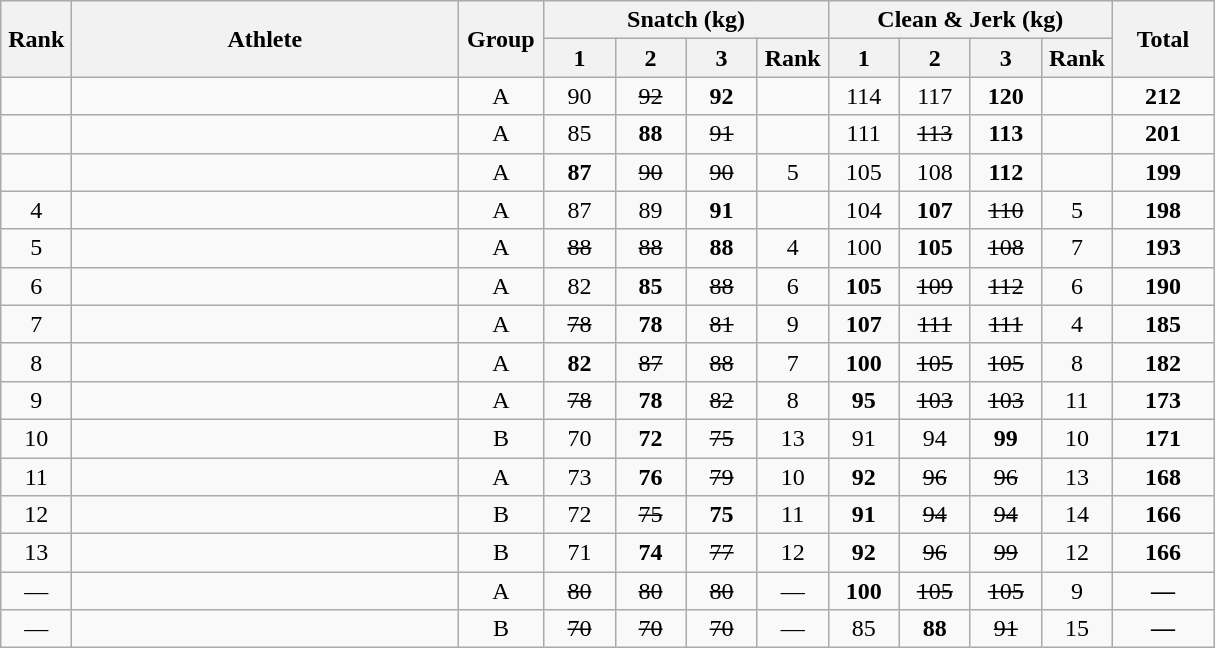<table class = "wikitable" style="text-align:center;">
<tr>
<th rowspan=2 width=40>Rank</th>
<th rowspan=2 width=250>Athlete</th>
<th rowspan=2 width=50>Group</th>
<th colspan=4>Snatch (kg)</th>
<th colspan=4>Clean & Jerk (kg)</th>
<th rowspan=2 width=60>Total</th>
</tr>
<tr>
<th width=40>1</th>
<th width=40>2</th>
<th width=40>3</th>
<th width=40>Rank</th>
<th width=40>1</th>
<th width=40>2</th>
<th width=40>3</th>
<th width=40>Rank</th>
</tr>
<tr>
<td></td>
<td align=left></td>
<td>A</td>
<td>90</td>
<td><s>92</s></td>
<td><strong>92</strong></td>
<td></td>
<td>114</td>
<td>117</td>
<td><strong>120</strong></td>
<td></td>
<td><strong>212</strong></td>
</tr>
<tr>
<td></td>
<td align=left></td>
<td>A</td>
<td>85</td>
<td><strong>88</strong></td>
<td><s>91</s></td>
<td></td>
<td>111</td>
<td><s>113</s></td>
<td><strong>113</strong></td>
<td></td>
<td><strong>201</strong></td>
</tr>
<tr>
<td></td>
<td align=left></td>
<td>A</td>
<td><strong>87</strong></td>
<td><s>90</s></td>
<td><s>90</s></td>
<td>5</td>
<td>105</td>
<td>108</td>
<td><strong>112</strong></td>
<td></td>
<td><strong>199</strong></td>
</tr>
<tr>
<td>4</td>
<td align=left></td>
<td>A</td>
<td>87</td>
<td>89</td>
<td><strong>91</strong></td>
<td></td>
<td>104</td>
<td><strong>107</strong></td>
<td><s>110</s></td>
<td>5</td>
<td><strong>198</strong></td>
</tr>
<tr>
<td>5</td>
<td align=left></td>
<td>A</td>
<td><s>88</s></td>
<td><s>88</s></td>
<td><strong>88</strong></td>
<td>4</td>
<td>100</td>
<td><strong>105</strong></td>
<td><s>108</s></td>
<td>7</td>
<td><strong>193</strong></td>
</tr>
<tr>
<td>6</td>
<td align=left></td>
<td>A</td>
<td>82</td>
<td><strong>85</strong></td>
<td><s>88</s></td>
<td>6</td>
<td><strong>105</strong></td>
<td><s>109</s></td>
<td><s>112</s></td>
<td>6</td>
<td><strong>190</strong></td>
</tr>
<tr>
<td>7</td>
<td align=left></td>
<td>A</td>
<td><s>78</s></td>
<td><strong>78</strong></td>
<td><s>81</s></td>
<td>9</td>
<td><strong>107</strong></td>
<td><s>111</s></td>
<td><s>111</s></td>
<td>4</td>
<td><strong>185</strong></td>
</tr>
<tr>
<td>8</td>
<td align=left></td>
<td>A</td>
<td><strong>82</strong></td>
<td><s>87</s></td>
<td><s>88</s></td>
<td>7</td>
<td><strong>100</strong></td>
<td><s>105</s></td>
<td><s>105</s></td>
<td>8</td>
<td><strong>182</strong></td>
</tr>
<tr>
<td>9</td>
<td align=left></td>
<td>A</td>
<td><s>78</s></td>
<td><strong>78</strong></td>
<td><s>82</s></td>
<td>8</td>
<td><strong>95</strong></td>
<td><s>103</s></td>
<td><s>103</s></td>
<td>11</td>
<td><strong>173</strong></td>
</tr>
<tr>
<td>10</td>
<td align=left></td>
<td>B</td>
<td>70</td>
<td><strong>72</strong></td>
<td><s>75</s></td>
<td>13</td>
<td>91</td>
<td>94</td>
<td><strong>99</strong></td>
<td>10</td>
<td><strong>171</strong></td>
</tr>
<tr>
<td>11</td>
<td align=left></td>
<td>A</td>
<td>73</td>
<td><strong>76</strong></td>
<td><s>79</s></td>
<td>10</td>
<td><strong>92</strong></td>
<td><s>96</s></td>
<td><s>96</s></td>
<td>13</td>
<td><strong>168</strong></td>
</tr>
<tr>
<td>12</td>
<td align=left></td>
<td>B</td>
<td>72</td>
<td><s>75</s></td>
<td><strong>75</strong></td>
<td>11</td>
<td><strong>91</strong></td>
<td><s>94</s></td>
<td><s>94</s></td>
<td>14</td>
<td><strong>166</strong></td>
</tr>
<tr>
<td>13</td>
<td align=left></td>
<td>B</td>
<td>71</td>
<td><strong>74</strong></td>
<td><s>77</s></td>
<td>12</td>
<td><strong>92</strong></td>
<td><s>96</s></td>
<td><s>99</s></td>
<td>12</td>
<td><strong>166</strong></td>
</tr>
<tr>
<td>—</td>
<td align=left></td>
<td>A</td>
<td><s>80</s></td>
<td><s>80</s></td>
<td><s>80</s></td>
<td>—</td>
<td><strong>100</strong></td>
<td><s>105</s></td>
<td><s>105</s></td>
<td>9</td>
<td><strong>—</strong></td>
</tr>
<tr>
<td>—</td>
<td align=left></td>
<td>B</td>
<td><s>70</s></td>
<td><s>70</s></td>
<td><s>70</s></td>
<td>—</td>
<td>85</td>
<td><strong>88</strong></td>
<td><s>91</s></td>
<td>15</td>
<td><strong>—</strong></td>
</tr>
</table>
